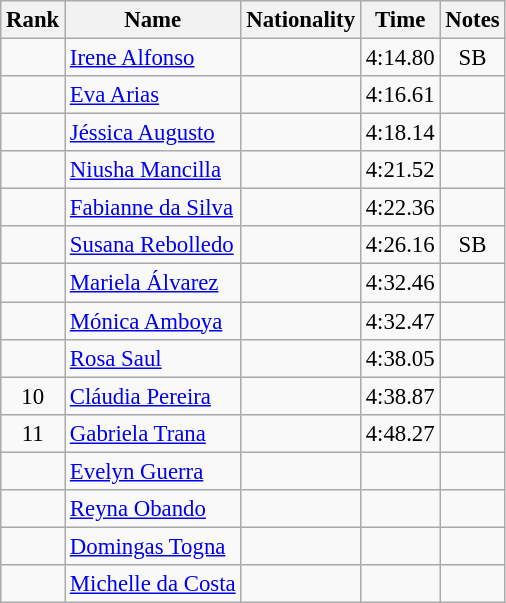<table class="wikitable sortable" style="text-align:center;font-size:95%">
<tr>
<th>Rank</th>
<th>Name</th>
<th>Nationality</th>
<th>Time</th>
<th>Notes</th>
</tr>
<tr>
<td></td>
<td align=left><a href='#'>Irene Alfonso</a></td>
<td align=left></td>
<td>4:14.80</td>
<td>SB</td>
</tr>
<tr>
<td></td>
<td align=left><a href='#'>Eva Arias</a></td>
<td align=left></td>
<td>4:16.61</td>
<td></td>
</tr>
<tr>
<td></td>
<td align=left><a href='#'>Jéssica Augusto</a></td>
<td align=left></td>
<td>4:18.14</td>
<td></td>
</tr>
<tr>
<td></td>
<td align=left><a href='#'>Niusha Mancilla</a></td>
<td align=left></td>
<td>4:21.52</td>
<td></td>
</tr>
<tr>
<td></td>
<td align=left><a href='#'>Fabianne da Silva</a></td>
<td align=left></td>
<td>4:22.36</td>
<td></td>
</tr>
<tr>
<td></td>
<td align=left><a href='#'>Susana Rebolledo</a></td>
<td align=left></td>
<td>4:26.16</td>
<td>SB</td>
</tr>
<tr>
<td></td>
<td align=left><a href='#'>Mariela Álvarez</a></td>
<td align=left></td>
<td>4:32.46</td>
<td></td>
</tr>
<tr>
<td></td>
<td align=left><a href='#'>Mónica Amboya</a></td>
<td align=left></td>
<td>4:32.47</td>
<td></td>
</tr>
<tr>
<td></td>
<td align=left><a href='#'>Rosa Saul</a></td>
<td align=left></td>
<td>4:38.05</td>
<td></td>
</tr>
<tr>
<td>10</td>
<td align=left><a href='#'>Cláudia Pereira</a></td>
<td align=left></td>
<td>4:38.87</td>
<td></td>
</tr>
<tr>
<td>11</td>
<td align=left><a href='#'>Gabriela Trana</a></td>
<td align=left></td>
<td>4:48.27</td>
<td></td>
</tr>
<tr>
<td></td>
<td align=left><a href='#'>Evelyn Guerra</a></td>
<td align=left></td>
<td></td>
<td></td>
</tr>
<tr>
<td></td>
<td align=left><a href='#'>Reyna Obando</a></td>
<td align=left></td>
<td></td>
<td></td>
</tr>
<tr>
<td></td>
<td align=left><a href='#'>Domingas Togna</a></td>
<td align=left></td>
<td></td>
<td></td>
</tr>
<tr>
<td></td>
<td align=left><a href='#'>Michelle da Costa</a></td>
<td align=left></td>
<td></td>
<td></td>
</tr>
</table>
